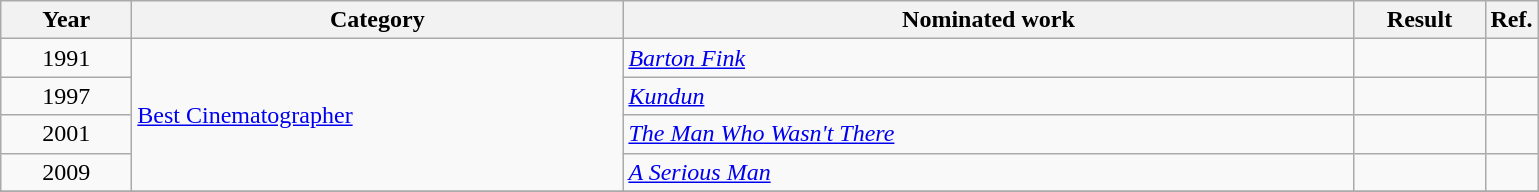<table class=wikitable>
<tr>
<th scope="col" style="width:5em;">Year</th>
<th scope="col" style="width:20em;">Category</th>
<th scope="col" style="width:30em;">Nominated work</th>
<th scope="col" style="width:5em;">Result</th>
<th>Ref.</th>
</tr>
<tr>
<td style="text-align:center;">1991</td>
<td rowspan=4><a href='#'>Best Cinematographer</a></td>
<td><em><a href='#'>Barton Fink</a></em></td>
<td></td>
<td></td>
</tr>
<tr>
<td style="text-align:center;">1997</td>
<td><em><a href='#'>Kundun</a></em></td>
<td></td>
<td></td>
</tr>
<tr>
<td style="text-align:center;">2001</td>
<td><em><a href='#'>The Man Who Wasn't There</a></em></td>
<td></td>
<td></td>
</tr>
<tr>
<td style="text-align:center;">2009</td>
<td><em><a href='#'>A Serious Man</a></em></td>
<td></td>
<td></td>
</tr>
<tr>
</tr>
</table>
